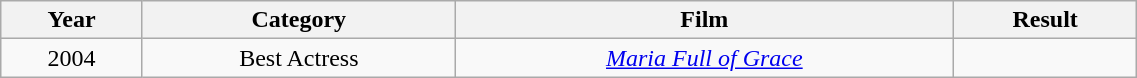<table class="wikitable" width=60%>
<tr>
<th>Year</th>
<th>Category</th>
<th>Film</th>
<th>Result</th>
</tr>
<tr>
<td style="text-align:center;">2004</td>
<td style="text-align:center;">Best Actress</td>
<td style="text-align:center;"><em><a href='#'>Maria Full of Grace</a></em></td>
<td></td>
</tr>
</table>
